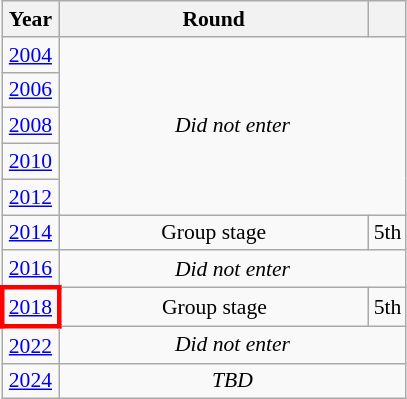<table class="wikitable" style="text-align: center; font-size:90%">
<tr>
<th>Year</th>
<th style="width:200px">Round</th>
<th></th>
</tr>
<tr>
<td><a href='#'>2004</a></td>
<td colspan="2" rowspan="5"><em>Did not enter</em></td>
</tr>
<tr>
<td><a href='#'>2006</a></td>
</tr>
<tr>
<td><a href='#'>2008</a></td>
</tr>
<tr>
<td><a href='#'>2010</a></td>
</tr>
<tr>
<td><a href='#'>2012</a></td>
</tr>
<tr>
<td><a href='#'>2014</a></td>
<td>Group stage</td>
<td>5th</td>
</tr>
<tr>
<td><a href='#'>2016</a></td>
<td colspan="2"><em>Did not enter</em></td>
</tr>
<tr>
<td style="border: 3px solid red"><a href='#'>2018</a></td>
<td>Group stage</td>
<td>5th</td>
</tr>
<tr>
<td><a href='#'>2022</a></td>
<td colspan="2"><em>Did not enter</em></td>
</tr>
<tr>
<td><a href='#'>2024</a></td>
<td colspan="2"><em>TBD</em></td>
</tr>
</table>
